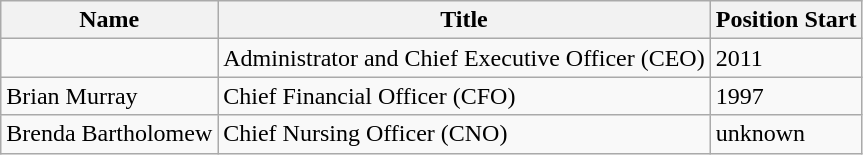<table class="wikitable">
<tr>
<th>Name</th>
<th>Title</th>
<th>Position Start</th>
</tr>
<tr>
<td></td>
<td>Administrator and Chief Executive Officer (CEO)</td>
<td>2011</td>
</tr>
<tr>
<td>Brian Murray</td>
<td>Chief Financial Officer (CFO)</td>
<td>1997</td>
</tr>
<tr>
<td>Brenda Bartholomew</td>
<td>Chief Nursing Officer (CNO)</td>
<td>unknown</td>
</tr>
</table>
